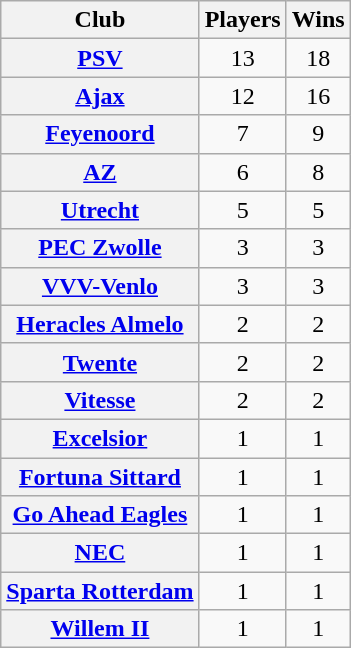<table class="wikitable sortable plainrowheaders" style="text-align:center">
<tr>
<th scope="col">Club</th>
<th scope="col">Players</th>
<th scope="col">Wins</th>
</tr>
<tr>
<th scope="row"><a href='#'>PSV</a></th>
<td>13</td>
<td>18</td>
</tr>
<tr>
<th scope="row"><a href='#'>Ajax</a></th>
<td>12</td>
<td>16</td>
</tr>
<tr>
<th scope="row"><a href='#'>Feyenoord</a></th>
<td>7</td>
<td>9</td>
</tr>
<tr>
<th scope="row"><a href='#'>AZ</a></th>
<td>6</td>
<td>8</td>
</tr>
<tr>
<th scope="row"><a href='#'>Utrecht</a></th>
<td>5</td>
<td>5</td>
</tr>
<tr>
<th scope="row"><a href='#'>PEC Zwolle</a></th>
<td>3</td>
<td>3</td>
</tr>
<tr>
<th scope="row"><a href='#'>VVV-Venlo</a></th>
<td>3</td>
<td>3</td>
</tr>
<tr>
<th scope="row"><a href='#'>Heracles Almelo</a></th>
<td>2</td>
<td>2</td>
</tr>
<tr>
<th scope="row"><a href='#'>Twente</a></th>
<td>2</td>
<td>2</td>
</tr>
<tr>
<th scope="row"><a href='#'>Vitesse</a></th>
<td>2</td>
<td>2</td>
</tr>
<tr>
<th scope="row"><a href='#'>Excelsior</a></th>
<td>1</td>
<td>1</td>
</tr>
<tr>
<th scope="row"><a href='#'>Fortuna Sittard</a></th>
<td>1</td>
<td>1</td>
</tr>
<tr>
<th scope="row"><a href='#'>Go Ahead Eagles</a></th>
<td>1</td>
<td>1</td>
</tr>
<tr>
<th scope="row"><a href='#'>NEC</a></th>
<td>1</td>
<td>1</td>
</tr>
<tr>
<th scope="row"><a href='#'>Sparta Rotterdam</a></th>
<td>1</td>
<td>1</td>
</tr>
<tr>
<th scope="row"><a href='#'>Willem II</a></th>
<td>1</td>
<td>1</td>
</tr>
</table>
